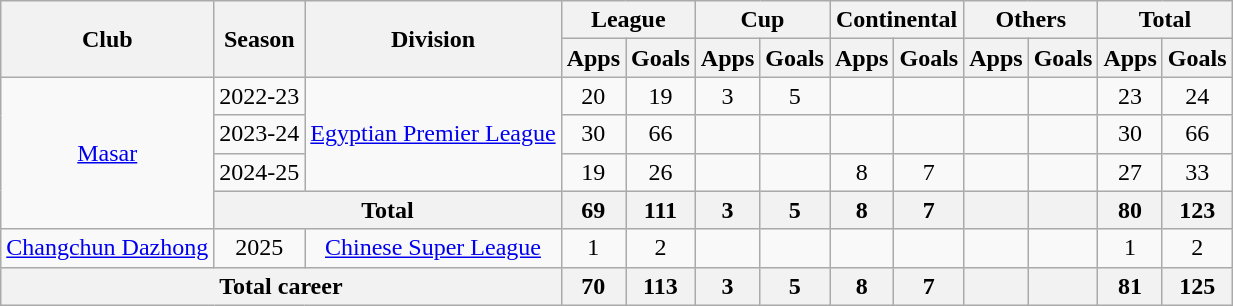<table class="wikitable" style="text-align:center;">
<tr>
<th rowspan=2>Club</th>
<th rowspan=2>Season</th>
<th rowspan=2>Division</th>
<th colspan=2>League</th>
<th colspan=2>Cup</th>
<th colspan=2>Continental</th>
<th colspan=2>Others</th>
<th colspan=2>Total</th>
</tr>
<tr>
<th>Apps</th>
<th>Goals</th>
<th>Apps</th>
<th>Goals</th>
<th>Apps</th>
<th>Goals</th>
<th>Apps</th>
<th>Goals</th>
<th>Apps</th>
<th>Goals</th>
</tr>
<tr>
<td rowspan=4><a href='#'>Masar</a></td>
<td>2022-23</td>
<td rowspan=3><a href='#'>Egyptian Premier League</a></td>
<td>20</td>
<td>19</td>
<td>3</td>
<td>5</td>
<td></td>
<td></td>
<td></td>
<td></td>
<td>23</td>
<td>24</td>
</tr>
<tr>
<td>2023-24</td>
<td>30</td>
<td>66</td>
<td></td>
<td></td>
<td></td>
<td></td>
<td></td>
<td></td>
<td>30</td>
<td>66</td>
</tr>
<tr>
<td>2024-25</td>
<td>19</td>
<td>26</td>
<td></td>
<td></td>
<td>8</td>
<td>7</td>
<td></td>
<td></td>
<td>27</td>
<td>33</td>
</tr>
<tr>
<th colspan=2>Total</th>
<th>69</th>
<th>111</th>
<th>3</th>
<th>5</th>
<th>8</th>
<th>7</th>
<th></th>
<th></th>
<th>80</th>
<th>123</th>
</tr>
<tr>
<td><a href='#'>Changchun Dazhong</a></td>
<td>2025</td>
<td><a href='#'>Chinese Super League</a></td>
<td>1</td>
<td>2</td>
<td></td>
<td></td>
<td></td>
<td></td>
<td></td>
<td></td>
<td>1</td>
<td>2</td>
</tr>
<tr>
<th colspan=3>Total career</th>
<th>70</th>
<th>113</th>
<th>3</th>
<th>5</th>
<th>8</th>
<th>7</th>
<th></th>
<th></th>
<th>81</th>
<th>125</th>
</tr>
</table>
